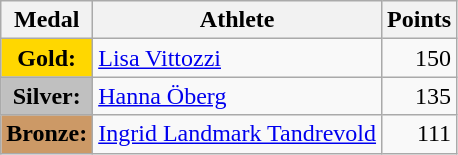<table class="wikitable">
<tr>
<th>Medal</th>
<th>Athlete</th>
<th>Points</th>
</tr>
<tr>
<td style="text-align:center;background-color:gold;"><strong>Gold:</strong></td>
<td> <a href='#'>Lisa Vittozzi</a></td>
<td align="right">150</td>
</tr>
<tr>
<td style="text-align:center;background-color:silver;"><strong>Silver:</strong></td>
<td> <a href='#'>Hanna Öberg</a></td>
<td align="right">135</td>
</tr>
<tr>
<td style="text-align:center;background-color:#CC9966;"><strong>Bronze:</strong></td>
<td> <a href='#'>Ingrid Landmark Tandrevold</a></td>
<td align="right">111</td>
</tr>
</table>
